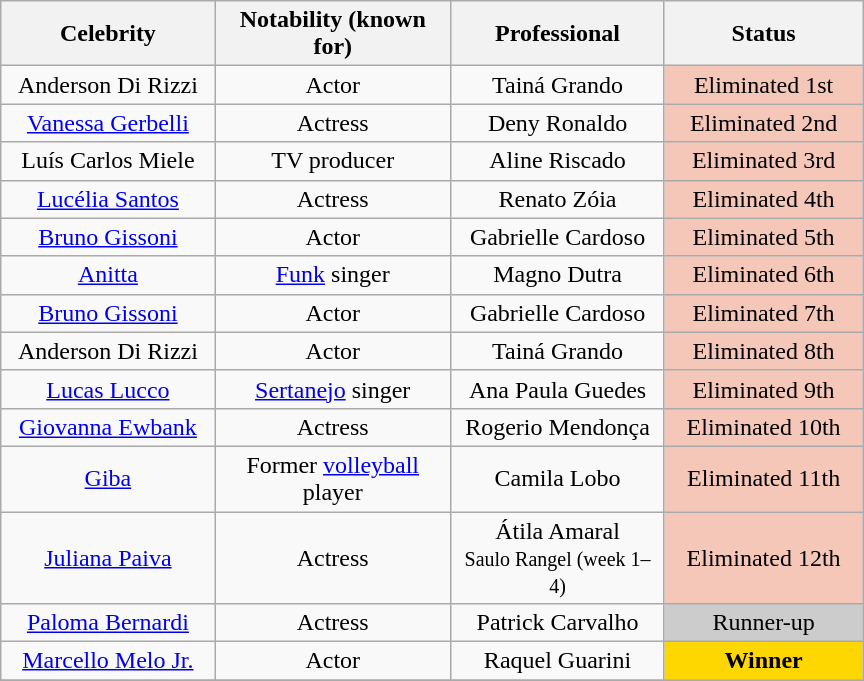<table class= "wikitable sortable" style="text-align: center; margin:1em auto; align: center">
<tr>
<th width=135>Celebrity</th>
<th width=150>Notability (known for)</th>
<th width=135>Professional</th>
<th width=125>Status</th>
</tr>
<tr>
<td>Anderson Di Rizzi<br></td>
<td>Actor</td>
<td>Tainá Grando</td>
<td bgcolor=F4C7B8>Eliminated 1st<br></td>
</tr>
<tr>
<td><a href='#'>Vanessa Gerbelli</a></td>
<td>Actress</td>
<td>Deny Ronaldo</td>
<td bgcolor=F4C7B8>Eliminated 2nd<br></td>
</tr>
<tr>
<td>Luís Carlos Miele</td>
<td>TV producer</td>
<td>Aline Riscado</td>
<td bgcolor=F4C7B8>Eliminated 3rd<br></td>
</tr>
<tr>
<td><a href='#'>Lucélia Santos</a></td>
<td>Actress</td>
<td>Renato Zóia</td>
<td bgcolor=F4C7B8>Eliminated 4th<br></td>
</tr>
<tr>
<td><a href='#'>Bruno Gissoni</a><br></td>
<td>Actor</td>
<td>Gabrielle Cardoso</td>
<td bgcolor=F4C7B8>Eliminated 5th<br></td>
</tr>
<tr>
<td><a href='#'>Anitta</a></td>
<td><a href='#'>Funk</a> singer</td>
<td>Magno Dutra</td>
<td bgcolor=F4C7B8>Eliminated 6th<br></td>
</tr>
<tr>
<td><a href='#'>Bruno Gissoni</a></td>
<td>Actor</td>
<td>Gabrielle Cardoso</td>
<td bgcolor=F4C7B8>Eliminated 7th<br></td>
</tr>
<tr>
<td>Anderson Di Rizzi</td>
<td>Actor</td>
<td>Tainá Grando</td>
<td bgcolor=F4C7B8>Eliminated 8th<br></td>
</tr>
<tr>
<td><a href='#'>Lucas Lucco</a></td>
<td><a href='#'>Sertanejo</a> singer</td>
<td>Ana Paula Guedes</td>
<td bgcolor=F4C7B8>Eliminated 9th<br></td>
</tr>
<tr>
<td><a href='#'>Giovanna Ewbank</a></td>
<td>Actress</td>
<td>Rogerio Mendonça</td>
<td bgcolor=F4C7B8>Eliminated 10th<br></td>
</tr>
<tr>
<td><a href='#'>Giba</a></td>
<td>Former <a href='#'>volleyball</a> player</td>
<td>Camila Lobo</td>
<td bgcolor=F4C7B8>Eliminated 11th<br></td>
</tr>
<tr>
<td><a href='#'>Juliana Paiva</a></td>
<td>Actress</td>
<td>Átila Amaral<br><small>Saulo Rangel (week 1–4)</small></td>
<td bgcolor=F4C7B8>Eliminated 12th<br></td>
</tr>
<tr>
<td><a href='#'>Paloma Bernardi</a></td>
<td>Actress</td>
<td>Patrick Carvalho</td>
<td bgcolor=CCCCCC>Runner-up<br></td>
</tr>
<tr>
<td><a href='#'>Marcello Melo Jr.</a></td>
<td>Actor</td>
<td>Raquel Guarini</td>
<td bgcolor=FFD700><strong>Winner</strong><br></td>
</tr>
<tr>
</tr>
</table>
